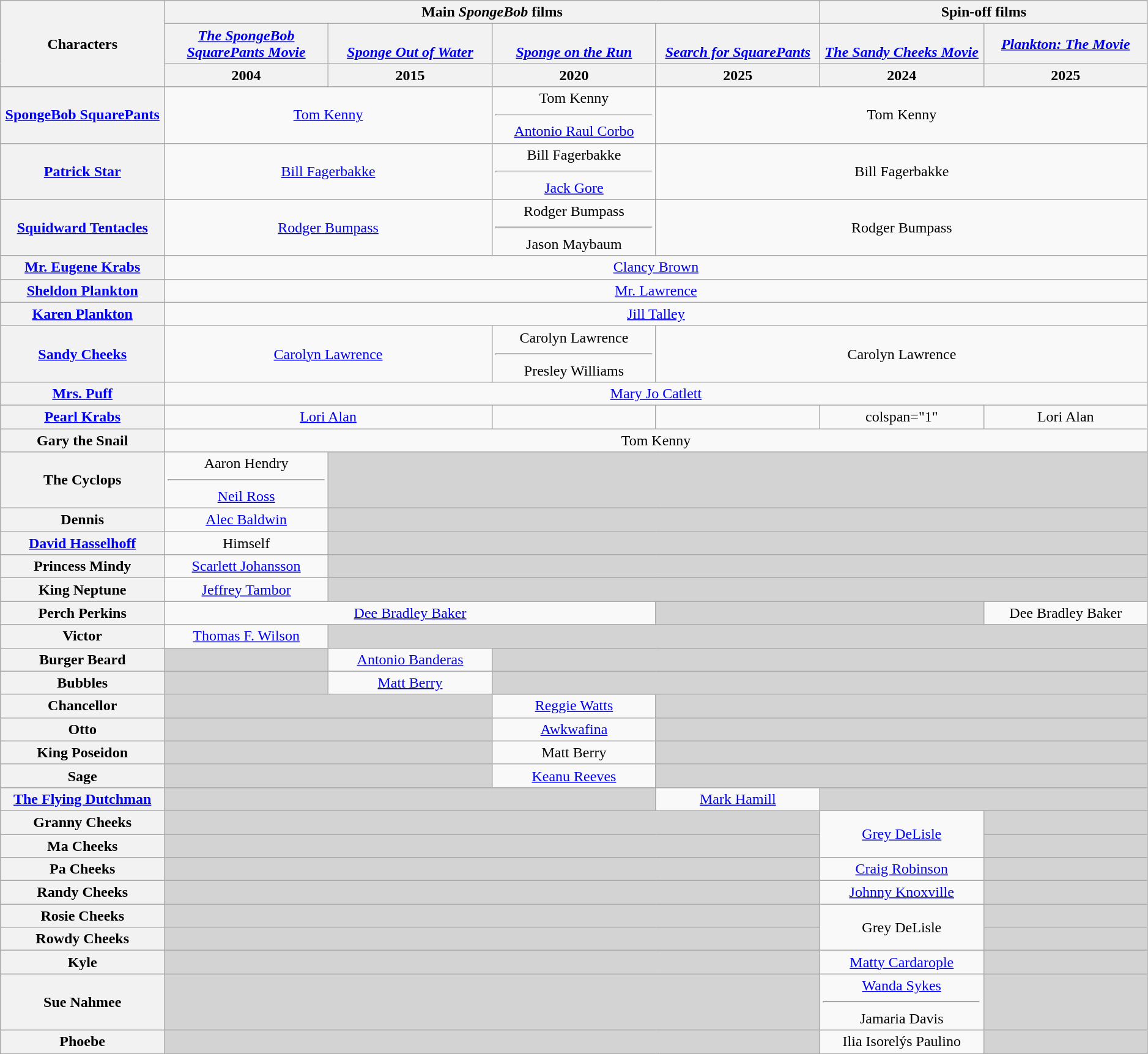<table class="wikitable"  style="text-align:center; width:99%;">
<tr>
<th rowspan="3" style="width:10%;">Characters</th>
<th colspan="4">Main <em>SpongeBob</em> films</th>
<th colspan="2">Spin-off films</th>
</tr>
<tr>
<th style="text-align:center; width:10%;"><em><a href='#'>The SpongeBob SquarePants Movie</a></em></th>
<th style="text-align:center; width:10%;"><a href='#'><em><br>Sponge Out of Water</em></a></th>
<th style="text-align:center; width:10%;"><a href='#'><em><br>Sponge on the Run</em></a></th>
<th style="text-align:center; width:10%;"><em><a href='#'><br>Search for SquarePants</a></em></th>
<th style="text-align:center; width:10%;"><a href='#'><em><br>The Sandy Cheeks Movie</em></a></th>
<th style="text-align:center; width:10%;"><em><a href='#'>Plankton: The Movie</a></em></th>
</tr>
<tr>
<th>2004</th>
<th>2015</th>
<th>2020</th>
<th>2025</th>
<th>2024</th>
<th>2025</th>
</tr>
<tr>
<th><a href='#'>SpongeBob SquarePants</a></th>
<td colspan="2"><a href='#'>Tom Kenny</a></td>
<td>Tom Kenny<hr><a href='#'>Antonio Raul Corbo</a></td>
<td colspan="3">Tom Kenny</td>
</tr>
<tr>
<th><a href='#'>Patrick Star</a></th>
<td colspan="2"><a href='#'>Bill Fagerbakke</a></td>
<td>Bill Fagerbakke<hr><a href='#'>Jack Gore</a></td>
<td colspan="3">Bill Fagerbakke</td>
</tr>
<tr>
<th><a href='#'>Squidward Tentacles</a></th>
<td colspan="2"><a href='#'>Rodger Bumpass</a></td>
<td>Rodger Bumpass<hr>Jason Maybaum</td>
<td colspan="3">Rodger Bumpass</td>
</tr>
<tr>
<th><a href='#'>Mr. Eugene Krabs</a></th>
<td colspan="6"><a href='#'>Clancy Brown</a></td>
</tr>
<tr>
<th><a href='#'>Sheldon Plankton</a></th>
<td colspan="6"><a href='#'>Mr. Lawrence</a></td>
</tr>
<tr>
<th><a href='#'>Karen Plankton</a></th>
<td colspan="6"><a href='#'>Jill Talley</a></td>
</tr>
<tr>
<th><a href='#'>Sandy Cheeks</a></th>
<td colspan="2"><a href='#'>Carolyn Lawrence</a></td>
<td>Carolyn Lawrence<hr>Presley Williams</td>
<td colspan="3">Carolyn Lawrence</td>
</tr>
<tr>
<th><a href='#'>Mrs. Puff</a></th>
<td colspan="6"><a href='#'>Mary Jo Catlett</a></td>
</tr>
<tr>
<th><a href='#'>Pearl Krabs</a></th>
<td colspan="2"><a href='#'>Lori Alan</a></td>
<td></td>
<td></td>
<td>colspan="1" </td>
<td>Lori Alan</td>
</tr>
<tr>
<th>Gary the Snail</th>
<td colspan="6">Tom Kenny</td>
</tr>
<tr>
<th>The Cyclops</th>
<td>Aaron Hendry<hr><a href='#'>Neil Ross</a></td>
<td colspan="5" style="background:#d3d3d3;"></td>
</tr>
<tr>
<th>Dennis</th>
<td><a href='#'>Alec Baldwin</a></td>
<td colspan="5" style="background:#d3d3d3;"></td>
</tr>
<tr>
<th><a href='#'>David Hasselhoff</a></th>
<td>Himself</td>
<td colspan="5" style="background:#d3d3d3;"></td>
</tr>
<tr>
<th>Princess Mindy</th>
<td><a href='#'>Scarlett Johansson</a></td>
<td colspan="5" style="background:#d3d3d3;"></td>
</tr>
<tr>
<th>King Neptune</th>
<td><a href='#'>Jeffrey Tambor</a></td>
<td colspan="5" style="background:#d3d3d3;"></td>
</tr>
<tr>
<th>Perch Perkins</th>
<td colspan="3"><a href='#'>Dee Bradley Baker</a></td>
<td colspan="2" style="background:#d3d3d3;"></td>
<td>Dee Bradley Baker</td>
</tr>
<tr>
<th>Victor</th>
<td><a href='#'>Thomas F. Wilson</a></td>
<td colspan="5" style="background:#d3d3d3;"></td>
</tr>
<tr>
<th>Burger Beard</th>
<td style="background:#d3d3d3;"></td>
<td><a href='#'>Antonio Banderas</a></td>
<td colspan="4" style="background:#d3d3d3;"></td>
</tr>
<tr>
<th>Bubbles</th>
<td style="background:#d3d3d3;"></td>
<td><a href='#'>Matt Berry</a></td>
<td colspan="4" style="background:#d3d3d3;"></td>
</tr>
<tr>
<th>Chancellor</th>
<td colspan="2" style="background:#d3d3d3;"></td>
<td><a href='#'>Reggie Watts</a></td>
<td colspan="3" style="background:#d3d3d3;"></td>
</tr>
<tr>
<th>Otto</th>
<td colspan="2" style="background:#d3d3d3;"></td>
<td><a href='#'>Awkwafina</a></td>
<td colspan="3" style="background:#d3d3d3;"></td>
</tr>
<tr>
<th>King Poseidon</th>
<td colspan="2" style="background:#d3d3d3;"></td>
<td>Matt Berry</td>
<td colspan="3" style="background:#d3d3d3;"></td>
</tr>
<tr>
<th>Sage</th>
<td colspan="2" style="background:#d3d3d3;"></td>
<td><a href='#'>Keanu Reeves</a></td>
<td colspan="3" style="background:#d3d3d3;"></td>
</tr>
<tr>
<th><a href='#'>The Flying Dutchman</a></th>
<td colspan="3" style="background:#d3d3d3;"></td>
<td><a href='#'>Mark Hamill</a></td>
<td colspan="2" style="background:#d3d3d3;"></td>
</tr>
<tr>
<th>Granny Cheeks</th>
<td colspan="4" style="background:#d3d3d3;"></td>
<td rowspan="2"><a href='#'>Grey DeLisle</a></td>
<td style="background:#d3d3d3;"></td>
</tr>
<tr>
<th>Ma Cheeks</th>
<td colspan="4" style="background:#d3d3d3;"></td>
<td style="background:#d3d3d3;"></td>
</tr>
<tr>
<th>Pa Cheeks</th>
<td colspan="4" style="background:#d3d3d3;"></td>
<td><a href='#'>Craig Robinson</a></td>
<td style="background:#d3d3d3;"></td>
</tr>
<tr>
<th>Randy Cheeks</th>
<td colspan="4" style="background:#d3d3d3;"></td>
<td><a href='#'>Johnny Knoxville</a></td>
<td style="background:#d3d3d3;"></td>
</tr>
<tr>
<th>Rosie Cheeks</th>
<td colspan="4" style="background:#d3d3d3;"></td>
<td rowspan="2">Grey DeLisle</td>
<td style="background:#d3d3d3;"></td>
</tr>
<tr>
<th>Rowdy Cheeks</th>
<td colspan="4" style="background:#d3d3d3;"></td>
<td style="background:#d3d3d3;"></td>
</tr>
<tr>
<th>Kyle</th>
<td colspan="4" style="background:#d3d3d3;"></td>
<td><a href='#'>Matty Cardarople</a></td>
<td style="background:#d3d3d3;"></td>
</tr>
<tr>
<th>Sue Nahmee</th>
<td colspan="4" style="background:#d3d3d3;"></td>
<td><a href='#'>Wanda Sykes</a><hr>Jamaria Davis</td>
<td style="background:#d3d3d3;"></td>
</tr>
<tr>
<th>Phoebe</th>
<td colspan="4" style="background:#d3d3d3;"></td>
<td>Ilia Isorelýs Paulino</td>
<td style="background:#d3d3d3;"></td>
</tr>
</table>
